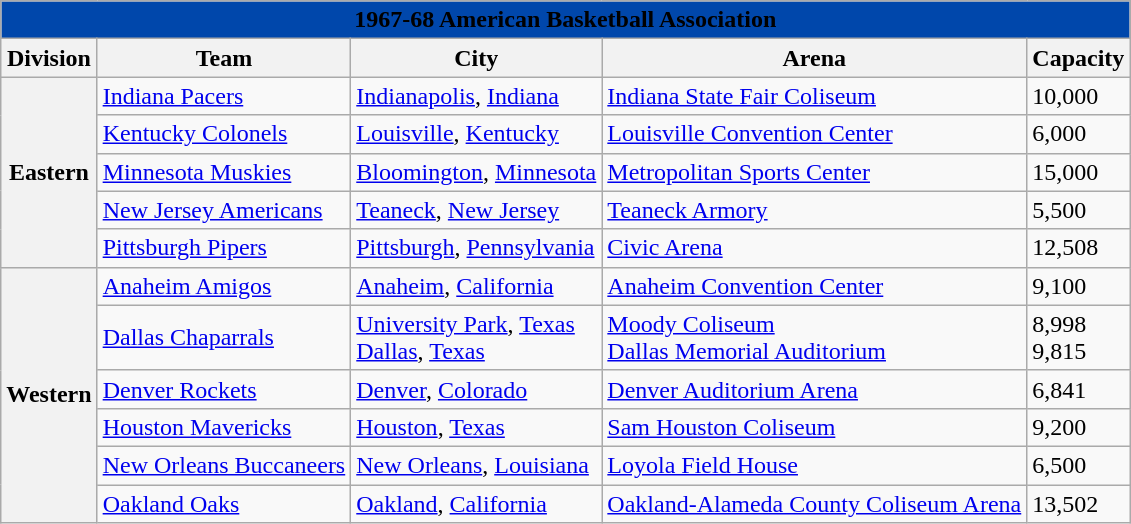<table class="wikitable" style="width:auto">
<tr>
<td bgcolor="#0047AB" align="center" colspan="5"><strong><span>1967-68 American Basketball Association</span></strong></td>
</tr>
<tr>
<th>Division</th>
<th>Team</th>
<th>City</th>
<th>Arena</th>
<th>Capacity</th>
</tr>
<tr>
<th rowspan="5">Eastern</th>
<td><a href='#'>Indiana Pacers</a></td>
<td><a href='#'>Indianapolis</a>, <a href='#'>Indiana</a></td>
<td><a href='#'>Indiana State Fair Coliseum</a></td>
<td>10,000</td>
</tr>
<tr>
<td><a href='#'>Kentucky Colonels</a></td>
<td><a href='#'>Louisville</a>, <a href='#'>Kentucky</a></td>
<td><a href='#'>Louisville Convention Center</a></td>
<td>6,000</td>
</tr>
<tr>
<td><a href='#'>Minnesota Muskies</a></td>
<td><a href='#'>Bloomington</a>, <a href='#'>Minnesota</a></td>
<td><a href='#'>Metropolitan Sports Center</a></td>
<td>15,000</td>
</tr>
<tr>
<td><a href='#'>New Jersey Americans</a></td>
<td><a href='#'>Teaneck</a>, <a href='#'>New Jersey</a></td>
<td><a href='#'>Teaneck Armory</a></td>
<td>5,500</td>
</tr>
<tr>
<td><a href='#'>Pittsburgh Pipers</a></td>
<td><a href='#'>Pittsburgh</a>, <a href='#'>Pennsylvania</a></td>
<td><a href='#'>Civic Arena</a></td>
<td>12,508</td>
</tr>
<tr>
<th rowspan="6">Western</th>
<td><a href='#'>Anaheim Amigos</a></td>
<td><a href='#'>Anaheim</a>, <a href='#'>California</a></td>
<td><a href='#'>Anaheim Convention Center</a></td>
<td>9,100</td>
</tr>
<tr>
<td><a href='#'>Dallas Chaparrals</a></td>
<td><a href='#'>University Park</a>, <a href='#'>Texas</a> <br> <a href='#'>Dallas</a>, <a href='#'>Texas</a></td>
<td><a href='#'>Moody Coliseum</a> <br> <a href='#'>Dallas Memorial Auditorium</a></td>
<td>8,998 <br> 9,815</td>
</tr>
<tr>
<td><a href='#'>Denver Rockets</a></td>
<td><a href='#'>Denver</a>, <a href='#'>Colorado</a></td>
<td><a href='#'>Denver Auditorium Arena</a></td>
<td>6,841</td>
</tr>
<tr>
<td><a href='#'>Houston Mavericks</a></td>
<td><a href='#'>Houston</a>, <a href='#'>Texas</a></td>
<td><a href='#'>Sam Houston Coliseum</a></td>
<td>9,200</td>
</tr>
<tr>
<td><a href='#'>New Orleans Buccaneers</a></td>
<td><a href='#'>New Orleans</a>, <a href='#'>Louisiana</a></td>
<td><a href='#'>Loyola Field House</a></td>
<td>6,500</td>
</tr>
<tr>
<td><a href='#'>Oakland Oaks</a></td>
<td><a href='#'>Oakland</a>, <a href='#'>California</a></td>
<td><a href='#'>Oakland-Alameda County Coliseum Arena</a></td>
<td>13,502</td>
</tr>
</table>
